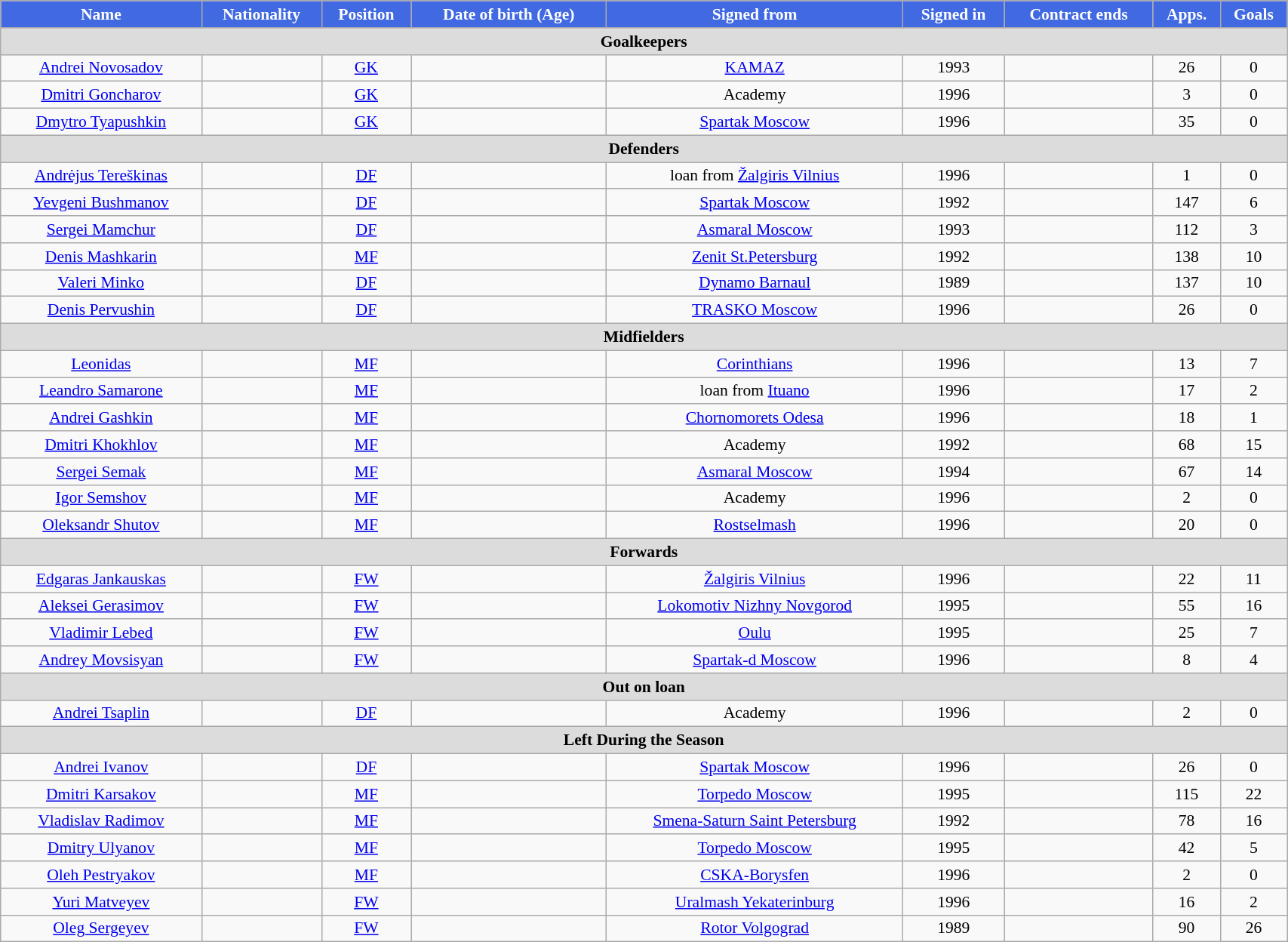<table class="wikitable"  style="text-align:center; font-size:90%; width:90%;">
<tr>
<th style="background:#4169E1; color:white; text-align:center;">Name</th>
<th style="background:#4169E1; color:white; text-align:center;">Nationality</th>
<th style="background:#4169E1; color:white; text-align:center;">Position</th>
<th style="background:#4169E1; color:white; text-align:center;">Date of birth (Age)</th>
<th style="background:#4169E1; color:white; text-align:center;">Signed from</th>
<th style="background:#4169E1; color:white; text-align:center;">Signed in</th>
<th style="background:#4169E1; color:white; text-align:center;">Contract ends</th>
<th style="background:#4169E1; color:white; text-align:center;">Apps.</th>
<th style="background:#4169E1; color:white; text-align:center;">Goals</th>
</tr>
<tr>
<th colspan="11"  style="background:#dcdcdc; text-align:center;">Goalkeepers</th>
</tr>
<tr>
<td><a href='#'>Andrei Novosadov</a></td>
<td></td>
<td><a href='#'>GK</a></td>
<td></td>
<td><a href='#'>KAMAZ</a></td>
<td>1993</td>
<td></td>
<td>26</td>
<td>0</td>
</tr>
<tr>
<td><a href='#'>Dmitri Goncharov</a></td>
<td></td>
<td><a href='#'>GK</a></td>
<td></td>
<td>Academy</td>
<td>1996</td>
<td></td>
<td>3</td>
<td>0</td>
</tr>
<tr>
<td><a href='#'>Dmytro Tyapushkin</a></td>
<td></td>
<td><a href='#'>GK</a></td>
<td></td>
<td><a href='#'>Spartak Moscow</a></td>
<td>1996</td>
<td></td>
<td>35</td>
<td>0</td>
</tr>
<tr>
<th colspan="11"  style="background:#dcdcdc; text-align:center;">Defenders</th>
</tr>
<tr>
<td><a href='#'>Andrėjus Tereškinas</a></td>
<td></td>
<td><a href='#'>DF</a></td>
<td></td>
<td>loan from <a href='#'>Žalgiris Vilnius</a></td>
<td>1996</td>
<td></td>
<td>1</td>
<td>0</td>
</tr>
<tr>
<td><a href='#'>Yevgeni Bushmanov</a></td>
<td></td>
<td><a href='#'>DF</a></td>
<td></td>
<td><a href='#'>Spartak Moscow</a></td>
<td>1992</td>
<td></td>
<td>147</td>
<td>6</td>
</tr>
<tr>
<td><a href='#'>Sergei Mamchur</a></td>
<td></td>
<td><a href='#'>DF</a></td>
<td></td>
<td><a href='#'>Asmaral Moscow</a></td>
<td>1993</td>
<td></td>
<td>112</td>
<td>3</td>
</tr>
<tr>
<td><a href='#'>Denis Mashkarin</a></td>
<td></td>
<td><a href='#'>MF</a></td>
<td></td>
<td><a href='#'>Zenit St.Petersburg</a></td>
<td>1992</td>
<td></td>
<td>138</td>
<td>10</td>
</tr>
<tr>
<td><a href='#'>Valeri Minko</a></td>
<td></td>
<td><a href='#'>DF</a></td>
<td></td>
<td><a href='#'>Dynamo Barnaul</a></td>
<td>1989</td>
<td></td>
<td>137</td>
<td>10</td>
</tr>
<tr>
<td><a href='#'>Denis Pervushin</a></td>
<td></td>
<td><a href='#'>DF</a></td>
<td></td>
<td><a href='#'>TRASKO Moscow</a></td>
<td>1996</td>
<td></td>
<td>26</td>
<td>0</td>
</tr>
<tr>
<th colspan="11"  style="background:#dcdcdc; text-align:center;">Midfielders</th>
</tr>
<tr>
<td><a href='#'>Leonidas</a></td>
<td></td>
<td><a href='#'>MF</a></td>
<td></td>
<td><a href='#'>Corinthians</a></td>
<td>1996</td>
<td></td>
<td>13</td>
<td>7</td>
</tr>
<tr>
<td><a href='#'>Leandro Samarone</a></td>
<td></td>
<td><a href='#'>MF</a></td>
<td></td>
<td>loan from <a href='#'>Ituano</a></td>
<td>1996</td>
<td></td>
<td>17</td>
<td>2</td>
</tr>
<tr>
<td><a href='#'>Andrei Gashkin</a></td>
<td></td>
<td><a href='#'>MF</a></td>
<td></td>
<td><a href='#'>Chornomorets Odesa</a></td>
<td>1996</td>
<td></td>
<td>18</td>
<td>1</td>
</tr>
<tr>
<td><a href='#'>Dmitri Khokhlov</a></td>
<td></td>
<td><a href='#'>MF</a></td>
<td></td>
<td>Academy</td>
<td>1992</td>
<td></td>
<td>68</td>
<td>15</td>
</tr>
<tr>
<td><a href='#'>Sergei Semak</a></td>
<td></td>
<td><a href='#'>MF</a></td>
<td></td>
<td><a href='#'>Asmaral Moscow</a></td>
<td>1994</td>
<td></td>
<td>67</td>
<td>14</td>
</tr>
<tr>
<td><a href='#'>Igor Semshov</a></td>
<td></td>
<td><a href='#'>MF</a></td>
<td></td>
<td>Academy</td>
<td>1996</td>
<td></td>
<td>2</td>
<td>0</td>
</tr>
<tr>
<td><a href='#'>Oleksandr Shutov</a></td>
<td></td>
<td><a href='#'>MF</a></td>
<td></td>
<td><a href='#'>Rostselmash</a></td>
<td>1996</td>
<td></td>
<td>20</td>
<td>0</td>
</tr>
<tr>
<th colspan="11"  style="background:#dcdcdc; text-align:center;">Forwards</th>
</tr>
<tr>
<td><a href='#'>Edgaras Jankauskas</a></td>
<td></td>
<td><a href='#'>FW</a></td>
<td></td>
<td><a href='#'>Žalgiris Vilnius</a></td>
<td>1996</td>
<td></td>
<td>22</td>
<td>11</td>
</tr>
<tr>
<td><a href='#'>Aleksei Gerasimov</a></td>
<td></td>
<td><a href='#'>FW</a></td>
<td></td>
<td><a href='#'>Lokomotiv Nizhny Novgorod</a></td>
<td>1995</td>
<td></td>
<td>55</td>
<td>16</td>
</tr>
<tr>
<td><a href='#'>Vladimir Lebed</a></td>
<td></td>
<td><a href='#'>FW</a></td>
<td></td>
<td><a href='#'>Oulu</a></td>
<td>1995</td>
<td></td>
<td>25</td>
<td>7</td>
</tr>
<tr>
<td><a href='#'>Andrey Movsisyan</a></td>
<td></td>
<td><a href='#'>FW</a></td>
<td></td>
<td><a href='#'>Spartak-d Moscow</a></td>
<td>1996</td>
<td></td>
<td>8</td>
<td>4</td>
</tr>
<tr>
<th colspan="11"  style="background:#dcdcdc; text-align:center;">Out on loan</th>
</tr>
<tr>
<td><a href='#'>Andrei Tsaplin</a></td>
<td></td>
<td><a href='#'>DF</a></td>
<td></td>
<td>Academy</td>
<td>1996</td>
<td></td>
<td>2</td>
<td>0</td>
</tr>
<tr>
<th colspan="11"  style="background:#dcdcdc; text-align:center;">Left During the Season</th>
</tr>
<tr>
<td><a href='#'>Andrei Ivanov</a></td>
<td></td>
<td><a href='#'>DF</a></td>
<td></td>
<td><a href='#'>Spartak Moscow</a></td>
<td>1996</td>
<td></td>
<td>26</td>
<td>0</td>
</tr>
<tr>
<td><a href='#'>Dmitri Karsakov</a></td>
<td></td>
<td><a href='#'>MF</a></td>
<td></td>
<td><a href='#'>Torpedo Moscow</a></td>
<td>1995</td>
<td></td>
<td>115</td>
<td>22</td>
</tr>
<tr>
<td><a href='#'>Vladislav Radimov</a></td>
<td></td>
<td><a href='#'>MF</a></td>
<td></td>
<td><a href='#'>Smena-Saturn Saint Petersburg</a></td>
<td>1992</td>
<td></td>
<td>78</td>
<td>16</td>
</tr>
<tr>
<td><a href='#'>Dmitry Ulyanov</a></td>
<td></td>
<td><a href='#'>MF</a></td>
<td></td>
<td><a href='#'>Torpedo Moscow</a></td>
<td>1995</td>
<td></td>
<td>42</td>
<td>5</td>
</tr>
<tr>
<td><a href='#'>Oleh Pestryakov</a></td>
<td></td>
<td><a href='#'>MF</a></td>
<td></td>
<td><a href='#'>CSKA-Borysfen</a></td>
<td>1996</td>
<td></td>
<td>2</td>
<td>0</td>
</tr>
<tr>
<td><a href='#'>Yuri Matveyev</a></td>
<td></td>
<td><a href='#'>FW</a></td>
<td></td>
<td><a href='#'>Uralmash Yekaterinburg</a></td>
<td>1996</td>
<td></td>
<td>16</td>
<td>2</td>
</tr>
<tr>
<td><a href='#'>Oleg Sergeyev</a></td>
<td></td>
<td><a href='#'>FW</a></td>
<td></td>
<td><a href='#'>Rotor Volgograd</a></td>
<td>1989</td>
<td></td>
<td>90</td>
<td>26</td>
</tr>
</table>
